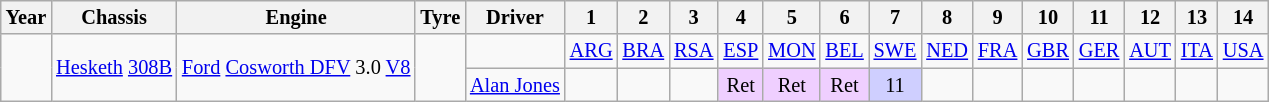<table class="wikitable" style="text-align:center; font-size:85%">
<tr>
<th>Year</th>
<th>Chassis</th>
<th>Engine</th>
<th>Tyre</th>
<th>Driver</th>
<th>1</th>
<th>2</th>
<th>3</th>
<th>4</th>
<th>5</th>
<th>6</th>
<th>7</th>
<th>8</th>
<th>9</th>
<th>10</th>
<th>11</th>
<th>12</th>
<th>13</th>
<th>14</th>
</tr>
<tr>
<td rowspan="2"></td>
<td rowspan="2"><a href='#'>Hesketh</a> <a href='#'>308B</a></td>
<td rowspan="2"><a href='#'>Ford</a> <a href='#'>Cosworth DFV</a> 3.0 <a href='#'>V8</a></td>
<td rowspan="2"></td>
<td></td>
<td><a href='#'>ARG</a></td>
<td><a href='#'>BRA</a></td>
<td><a href='#'>RSA</a></td>
<td><a href='#'>ESP</a></td>
<td><a href='#'>MON</a></td>
<td><a href='#'>BEL</a></td>
<td><a href='#'>SWE</a></td>
<td><a href='#'>NED</a></td>
<td><a href='#'>FRA</a></td>
<td><a href='#'>GBR</a></td>
<td><a href='#'>GER</a></td>
<td><a href='#'>AUT</a></td>
<td><a href='#'>ITA</a></td>
<td><a href='#'>USA</a></td>
</tr>
<tr>
<td align="left"> <a href='#'>Alan Jones</a></td>
<td></td>
<td></td>
<td></td>
<td style="background:#EFCFFF;">Ret</td>
<td style="background:#EFCFFF;">Ret</td>
<td style="background:#EFCFFF;">Ret</td>
<td style="background:#cfcfff;">11</td>
<td></td>
<td></td>
<td></td>
<td></td>
<td></td>
<td></td>
<td></td>
</tr>
</table>
